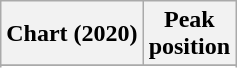<table class="wikitable sortable plainrowheaders" style="text-align:center">
<tr>
<th scope="col">Chart (2020)</th>
<th scope="col">Peak<br>position</th>
</tr>
<tr>
</tr>
<tr>
</tr>
</table>
